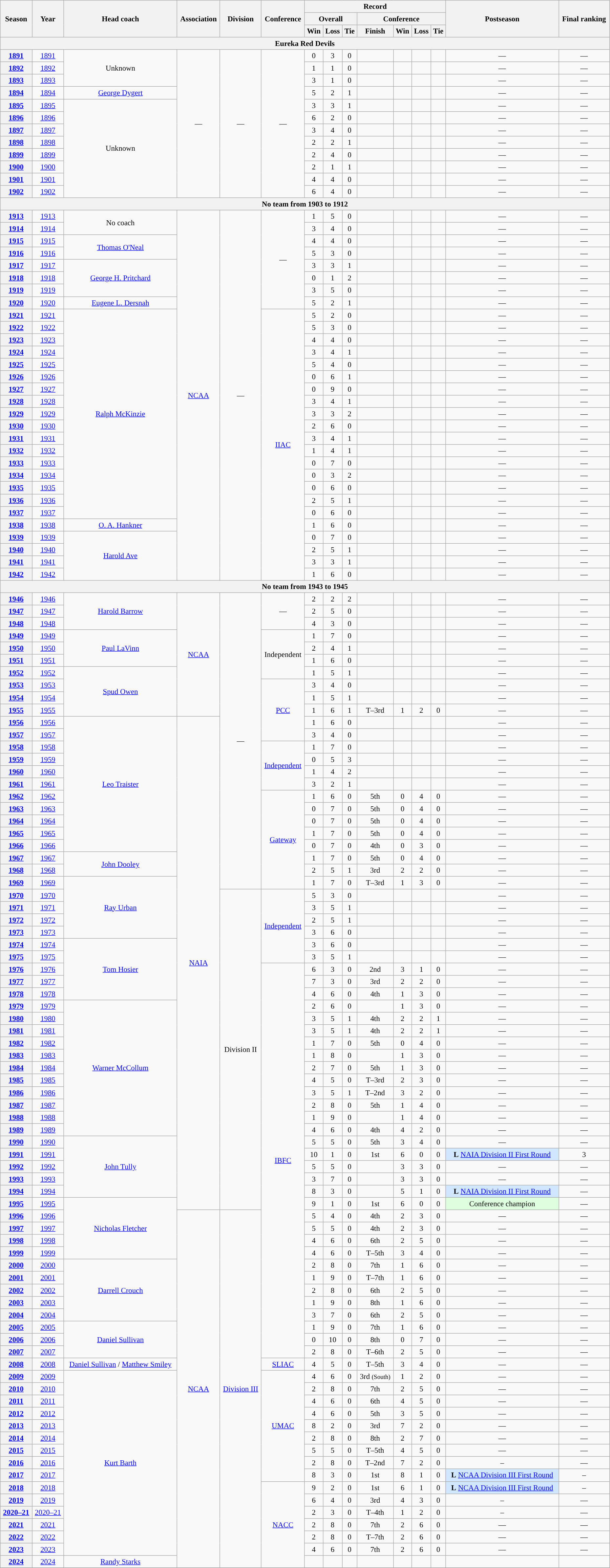<table class="wikitable" style="font-size: 95%; width:98%;text-align:center;">
<tr>
<th rowspan="3">Season</th>
<th rowspan="3">Year</th>
<th rowspan="3">Head coach</th>
<th rowspan="3">Association</th>
<th rowspan="3">Division</th>
<th rowspan="3">Conference</th>
<th colspan="7">Record</th>
<th rowspan="3">Postseason</th>
<th rowspan="3">Final ranking</th>
</tr>
<tr>
<th colspan="3">Overall</th>
<th colspan="4">Conference</th>
</tr>
<tr>
<th>Win</th>
<th>Loss</th>
<th>Tie</th>
<th>Finish</th>
<th>Win</th>
<th>Loss</th>
<th>Tie</th>
</tr>
<tr>
<th colspan="15">Eureka Red Devils</th>
</tr>
<tr>
<th><a href='#'>1891</a></th>
<td><a href='#'>1891</a></td>
<td rowspan="3">Unknown</td>
<td rowspan="12">—</td>
<td rowspan="12">—</td>
<td rowspan="12">—</td>
<td>0</td>
<td>3</td>
<td>0</td>
<td></td>
<td></td>
<td></td>
<td></td>
<td>—</td>
<td>—</td>
</tr>
<tr>
<th><a href='#'>1892</a></th>
<td><a href='#'>1892</a></td>
<td>1</td>
<td>1</td>
<td>0</td>
<td></td>
<td></td>
<td></td>
<td></td>
<td>—</td>
<td>—</td>
</tr>
<tr>
<th><a href='#'>1893</a></th>
<td><a href='#'>1893</a></td>
<td>3</td>
<td>1</td>
<td>0</td>
<td></td>
<td></td>
<td></td>
<td></td>
<td>—</td>
<td>—</td>
</tr>
<tr>
<th><a href='#'>1894</a></th>
<td><a href='#'>1894</a></td>
<td rowspan="1"><a href='#'>George Dygert</a></td>
<td>5</td>
<td>2</td>
<td>1</td>
<td></td>
<td></td>
<td></td>
<td></td>
<td>—</td>
<td>—</td>
</tr>
<tr>
<th><a href='#'>1895</a></th>
<td><a href='#'>1895</a></td>
<td rowspan="8">Unknown</td>
<td>3</td>
<td>3</td>
<td>1</td>
<td></td>
<td></td>
<td></td>
<td></td>
<td>—</td>
<td>—</td>
</tr>
<tr>
<th><a href='#'>1896</a></th>
<td><a href='#'>1896</a></td>
<td>6</td>
<td>2</td>
<td>0</td>
<td></td>
<td></td>
<td></td>
<td></td>
<td>—</td>
<td>—</td>
</tr>
<tr>
<th><a href='#'>1897</a></th>
<td><a href='#'>1897</a></td>
<td>3</td>
<td>4</td>
<td>0</td>
<td></td>
<td></td>
<td></td>
<td></td>
<td>—</td>
<td>—</td>
</tr>
<tr>
<th><a href='#'>1898</a></th>
<td><a href='#'>1898</a></td>
<td>2</td>
<td>2</td>
<td>1</td>
<td></td>
<td></td>
<td></td>
<td></td>
<td>—</td>
<td>—</td>
</tr>
<tr>
<th><a href='#'>1899</a></th>
<td><a href='#'>1899</a></td>
<td>2</td>
<td>4</td>
<td>0</td>
<td></td>
<td></td>
<td></td>
<td></td>
<td>—</td>
<td>—</td>
</tr>
<tr>
<th><a href='#'>1900</a></th>
<td><a href='#'>1900</a></td>
<td>2</td>
<td>1</td>
<td>1</td>
<td></td>
<td></td>
<td></td>
<td></td>
<td>—</td>
<td>—</td>
</tr>
<tr>
<th><a href='#'>1901</a></th>
<td><a href='#'>1901</a></td>
<td>4</td>
<td>4</td>
<td>0</td>
<td></td>
<td></td>
<td></td>
<td></td>
<td>—</td>
<td>—</td>
</tr>
<tr>
<th><a href='#'>1902</a></th>
<td><a href='#'>1902</a></td>
<td>6</td>
<td>4</td>
<td>0</td>
<td></td>
<td></td>
<td></td>
<td></td>
<td>—</td>
<td>—</td>
</tr>
<tr>
<th colspan="15">No team from 1903 to 1912</th>
</tr>
<tr>
<th><a href='#'>1913</a></th>
<td><a href='#'>1913</a></td>
<td rowspan="2">No coach</td>
<td rowspan="30"><a href='#'>NCAA</a></td>
<td rowspan="30">—</td>
<td rowspan="8">—</td>
<td>1</td>
<td>5</td>
<td>0</td>
<td></td>
<td></td>
<td></td>
<td></td>
<td>—</td>
<td>—</td>
</tr>
<tr>
<th><a href='#'>1914</a></th>
<td><a href='#'>1914</a></td>
<td>3</td>
<td>4</td>
<td>0</td>
<td></td>
<td></td>
<td></td>
<td></td>
<td>—</td>
<td>—</td>
</tr>
<tr>
<th><a href='#'>1915</a></th>
<td><a href='#'>1915</a></td>
<td rowspan="2"><a href='#'>Thomas O'Neal</a></td>
<td>4</td>
<td>4</td>
<td>0</td>
<td></td>
<td></td>
<td></td>
<td></td>
<td>—</td>
<td>—</td>
</tr>
<tr>
<th><a href='#'>1916</a></th>
<td><a href='#'>1916</a></td>
<td>5</td>
<td>3</td>
<td>0</td>
<td></td>
<td></td>
<td></td>
<td></td>
<td>—</td>
<td>—</td>
</tr>
<tr>
<th><a href='#'>1917</a></th>
<td><a href='#'>1917</a></td>
<td rowspan="3"><a href='#'>George H. Pritchard</a></td>
<td>3</td>
<td>3</td>
<td>1</td>
<td></td>
<td></td>
<td></td>
<td></td>
<td>—</td>
<td>—</td>
</tr>
<tr>
<th><a href='#'>1918</a></th>
<td><a href='#'>1918</a></td>
<td>0</td>
<td>1</td>
<td>2</td>
<td></td>
<td></td>
<td></td>
<td></td>
<td>—</td>
<td>—</td>
</tr>
<tr>
<th><a href='#'>1919</a></th>
<td><a href='#'>1919</a></td>
<td>3</td>
<td>5</td>
<td>0</td>
<td></td>
<td></td>
<td></td>
<td></td>
<td>—</td>
<td>—</td>
</tr>
<tr>
<th><a href='#'>1920</a></th>
<td><a href='#'>1920</a></td>
<td rowspan="1"><a href='#'>Eugene L. Dersnah</a></td>
<td>5</td>
<td>2</td>
<td>1</td>
<td></td>
<td></td>
<td></td>
<td></td>
<td>—</td>
<td>—</td>
</tr>
<tr>
<th><a href='#'>1921</a></th>
<td><a href='#'>1921</a></td>
<td rowspan="17"><a href='#'>Ralph McKinzie</a></td>
<td rowspan="22"><a href='#'>IIAC</a></td>
<td>5</td>
<td>2</td>
<td>0</td>
<td></td>
<td></td>
<td></td>
<td></td>
<td>—</td>
<td>—</td>
</tr>
<tr>
<th><a href='#'>1922</a></th>
<td><a href='#'>1922</a></td>
<td>5</td>
<td>3</td>
<td>0</td>
<td></td>
<td></td>
<td></td>
<td></td>
<td>—</td>
<td>—</td>
</tr>
<tr>
<th><a href='#'>1923</a></th>
<td><a href='#'>1923</a></td>
<td>4</td>
<td>4</td>
<td>0</td>
<td></td>
<td></td>
<td></td>
<td></td>
<td>—</td>
<td>—</td>
</tr>
<tr>
<th><a href='#'>1924</a></th>
<td><a href='#'>1924</a></td>
<td>3</td>
<td>4</td>
<td>1</td>
<td></td>
<td></td>
<td></td>
<td></td>
<td>—</td>
<td>—</td>
</tr>
<tr>
<th><a href='#'>1925</a></th>
<td><a href='#'>1925</a></td>
<td>5</td>
<td>4</td>
<td>0</td>
<td></td>
<td></td>
<td></td>
<td></td>
<td>—</td>
<td>—</td>
</tr>
<tr>
<th><a href='#'>1926</a></th>
<td><a href='#'>1926</a></td>
<td>0</td>
<td>6</td>
<td>1</td>
<td></td>
<td></td>
<td></td>
<td></td>
<td>—</td>
<td>—</td>
</tr>
<tr>
<th><a href='#'>1927</a></th>
<td><a href='#'>1927</a></td>
<td>0</td>
<td>9</td>
<td>0</td>
<td></td>
<td></td>
<td></td>
<td></td>
<td>—</td>
<td>—</td>
</tr>
<tr>
<th><a href='#'>1928</a></th>
<td><a href='#'>1928</a></td>
<td>3</td>
<td>4</td>
<td>1</td>
<td></td>
<td></td>
<td></td>
<td></td>
<td>—</td>
<td>—</td>
</tr>
<tr>
<th><a href='#'>1929</a></th>
<td><a href='#'>1929</a></td>
<td>3</td>
<td>3</td>
<td>2</td>
<td></td>
<td></td>
<td></td>
<td></td>
<td>—</td>
<td>—</td>
</tr>
<tr>
<th><a href='#'>1930</a></th>
<td><a href='#'>1930</a></td>
<td>2</td>
<td>6</td>
<td>0</td>
<td></td>
<td></td>
<td></td>
<td></td>
<td>—</td>
<td>—</td>
</tr>
<tr>
<th><a href='#'>1931</a></th>
<td><a href='#'>1931</a></td>
<td>3</td>
<td>4</td>
<td>1</td>
<td></td>
<td></td>
<td></td>
<td></td>
<td>—</td>
<td>—</td>
</tr>
<tr>
<th><a href='#'>1932</a></th>
<td><a href='#'>1932</a></td>
<td>1</td>
<td>4</td>
<td>1</td>
<td></td>
<td></td>
<td></td>
<td></td>
<td>—</td>
<td>—</td>
</tr>
<tr>
<th><a href='#'>1933</a></th>
<td><a href='#'>1933</a></td>
<td>0</td>
<td>7</td>
<td>0</td>
<td></td>
<td></td>
<td></td>
<td></td>
<td>—</td>
<td>—</td>
</tr>
<tr>
<th><a href='#'>1934</a></th>
<td><a href='#'>1934</a></td>
<td>0</td>
<td>3</td>
<td>2</td>
<td></td>
<td></td>
<td></td>
<td></td>
<td>—</td>
<td>—</td>
</tr>
<tr>
<th><a href='#'>1935</a></th>
<td><a href='#'>1935</a></td>
<td>0</td>
<td>6</td>
<td>0</td>
<td></td>
<td></td>
<td></td>
<td></td>
<td>—</td>
<td>—</td>
</tr>
<tr>
<th><a href='#'>1936</a></th>
<td><a href='#'>1936</a></td>
<td>2</td>
<td>5</td>
<td>1</td>
<td></td>
<td></td>
<td></td>
<td></td>
<td>—</td>
<td>—</td>
</tr>
<tr>
<th><a href='#'>1937</a></th>
<td><a href='#'>1937</a></td>
<td>0</td>
<td>6</td>
<td>0</td>
<td></td>
<td></td>
<td></td>
<td></td>
<td>—</td>
<td>—</td>
</tr>
<tr>
<th><a href='#'>1938</a></th>
<td><a href='#'>1938</a></td>
<td rowspan="1"><a href='#'>O. A. Hankner</a></td>
<td>1</td>
<td>6</td>
<td>0</td>
<td></td>
<td></td>
<td></td>
<td></td>
<td>—</td>
<td>—</td>
</tr>
<tr>
<th><a href='#'>1939</a></th>
<td><a href='#'>1939</a></td>
<td rowspan="4"><a href='#'>Harold Ave</a></td>
<td>0</td>
<td>7</td>
<td>0</td>
<td></td>
<td></td>
<td></td>
<td></td>
<td>—</td>
<td>—</td>
</tr>
<tr>
<th><a href='#'>1940</a></th>
<td><a href='#'>1940</a></td>
<td>2</td>
<td>5</td>
<td>1</td>
<td></td>
<td></td>
<td></td>
<td></td>
<td>—</td>
<td>—</td>
</tr>
<tr>
<th><a href='#'>1941</a></th>
<td><a href='#'>1941</a></td>
<td>3</td>
<td>3</td>
<td>1</td>
<td></td>
<td></td>
<td></td>
<td></td>
<td>—</td>
<td>—</td>
</tr>
<tr>
<th><a href='#'>1942</a></th>
<td><a href='#'>1942</a></td>
<td>1</td>
<td>6</td>
<td>0</td>
<td></td>
<td></td>
<td></td>
<td></td>
<td>—</td>
<td>—</td>
</tr>
<tr>
<th colspan="15">No team from 1943 to 1945</th>
</tr>
<tr>
<th><a href='#'>1946</a></th>
<td><a href='#'>1946</a></td>
<td rowspan="3"><a href='#'>Harold Barrow</a></td>
<td rowspan="10"><a href='#'>NCAA</a></td>
<td rowspan="24">—</td>
<td rowspan="3">—</td>
<td>2</td>
<td>2</td>
<td>2</td>
<td></td>
<td></td>
<td></td>
<td></td>
<td>—</td>
<td>—</td>
</tr>
<tr>
<th><a href='#'>1947</a></th>
<td><a href='#'>1947</a></td>
<td>2</td>
<td>5</td>
<td>0</td>
<td></td>
<td></td>
<td></td>
<td></td>
<td>—</td>
<td>—</td>
</tr>
<tr>
<th><a href='#'>1948</a></th>
<td><a href='#'>1948</a></td>
<td>4</td>
<td>3</td>
<td>0</td>
<td></td>
<td></td>
<td></td>
<td></td>
<td>—</td>
<td>—</td>
</tr>
<tr>
<th><a href='#'>1949</a></th>
<td><a href='#'>1949</a></td>
<td rowspan="3"><a href='#'>Paul LaVinn</a></td>
<td rowspan="4">Independent</td>
<td>1</td>
<td>7</td>
<td>0</td>
<td></td>
<td></td>
<td></td>
<td></td>
<td>—</td>
<td>—</td>
</tr>
<tr>
<th><a href='#'>1950</a></th>
<td><a href='#'>1950</a></td>
<td>2</td>
<td>4</td>
<td>1</td>
<td></td>
<td></td>
<td></td>
<td></td>
<td>—</td>
<td>—</td>
</tr>
<tr>
<th><a href='#'>1951</a></th>
<td><a href='#'>1951</a></td>
<td>1</td>
<td>6</td>
<td>0</td>
<td></td>
<td></td>
<td></td>
<td></td>
<td>—</td>
<td>—</td>
</tr>
<tr>
<th><a href='#'>1952</a></th>
<td><a href='#'>1952</a></td>
<td rowspan="4"><a href='#'>Spud Owen</a></td>
<td>1</td>
<td>5</td>
<td>1</td>
<td></td>
<td></td>
<td></td>
<td></td>
<td>—</td>
<td>—</td>
</tr>
<tr>
<th><a href='#'>1953</a></th>
<td><a href='#'>1953</a></td>
<td rowspan="5"><a href='#'>PCC</a></td>
<td>3</td>
<td>4</td>
<td>0</td>
<td></td>
<td></td>
<td></td>
<td></td>
<td>—</td>
<td>—</td>
</tr>
<tr>
<th><a href='#'>1954</a></th>
<td><a href='#'>1954</a></td>
<td>1</td>
<td>5</td>
<td>1</td>
<td></td>
<td></td>
<td></td>
<td></td>
<td>—</td>
<td>—</td>
</tr>
<tr>
<th><a href='#'>1955</a></th>
<td><a href='#'>1955</a></td>
<td>1</td>
<td>6</td>
<td>1</td>
<td>T–3rd</td>
<td>1</td>
<td>2</td>
<td>0</td>
<td>—</td>
<td>—</td>
</tr>
<tr>
<th><a href='#'>1956</a></th>
<td><a href='#'>1956</a></td>
<td rowspan="11"><a href='#'>Leo Traister</a></td>
<td rowspan="40"><a href='#'>NAIA</a></td>
<td>1</td>
<td>6</td>
<td>0</td>
<td></td>
<td></td>
<td></td>
<td></td>
<td>—</td>
<td>—</td>
</tr>
<tr>
<th><a href='#'>1957</a></th>
<td><a href='#'>1957</a></td>
<td>3</td>
<td>4</td>
<td>0</td>
<td></td>
<td></td>
<td></td>
<td></td>
<td>—</td>
<td>—</td>
</tr>
<tr>
<th><a href='#'>1958</a></th>
<td><a href='#'>1958</a></td>
<td rowspan="4"><a href='#'>Independent</a></td>
<td>1</td>
<td>7</td>
<td>0</td>
<td></td>
<td></td>
<td></td>
<td></td>
<td>—</td>
<td>—</td>
</tr>
<tr>
<th><a href='#'>1959</a></th>
<td><a href='#'>1959</a></td>
<td>0</td>
<td>5</td>
<td>3</td>
<td></td>
<td></td>
<td></td>
<td></td>
<td>—</td>
<td>—</td>
</tr>
<tr>
<th><a href='#'>1960</a></th>
<td><a href='#'>1960</a></td>
<td>1</td>
<td>4</td>
<td>2</td>
<td></td>
<td></td>
<td></td>
<td></td>
<td>—</td>
<td>—</td>
</tr>
<tr>
<th><a href='#'>1961</a></th>
<td><a href='#'>1961</a></td>
<td>3</td>
<td>2</td>
<td>1</td>
<td></td>
<td></td>
<td></td>
<td></td>
<td>—</td>
<td>—</td>
</tr>
<tr>
<th><a href='#'>1962</a></th>
<td><a href='#'>1962</a></td>
<td rowspan="8"><a href='#'>Gateway</a></td>
<td>1</td>
<td>6</td>
<td>0</td>
<td>5th</td>
<td>0</td>
<td>4</td>
<td>0</td>
<td>—</td>
<td>—</td>
</tr>
<tr>
<th><a href='#'>1963</a></th>
<td><a href='#'>1963</a></td>
<td>0</td>
<td>7</td>
<td>0</td>
<td>5th</td>
<td>0</td>
<td>4</td>
<td>0</td>
<td>—</td>
<td>—</td>
</tr>
<tr>
<th><a href='#'>1964</a></th>
<td><a href='#'>1964</a></td>
<td>0</td>
<td>7</td>
<td>0</td>
<td>5th</td>
<td>0</td>
<td>4</td>
<td>0</td>
<td>—</td>
<td>—</td>
</tr>
<tr>
<th><a href='#'>1965</a></th>
<td><a href='#'>1965</a></td>
<td>1</td>
<td>7</td>
<td>0</td>
<td>5th</td>
<td>0</td>
<td>4</td>
<td>0</td>
<td>—</td>
<td>—</td>
</tr>
<tr>
<th><a href='#'>1966</a></th>
<td><a href='#'>1966</a></td>
<td>0</td>
<td>7</td>
<td>0</td>
<td>4th</td>
<td>0</td>
<td>3</td>
<td>0</td>
<td>—</td>
<td>—</td>
</tr>
<tr>
<th><a href='#'>1967</a></th>
<td><a href='#'>1967</a></td>
<td rowspan="2"><a href='#'>John Dooley</a></td>
<td>1</td>
<td>7</td>
<td>0</td>
<td>5th</td>
<td>0</td>
<td>4</td>
<td>0</td>
<td>—</td>
<td>—</td>
</tr>
<tr>
<th><a href='#'>1968</a></th>
<td><a href='#'>1968</a></td>
<td>2</td>
<td>5</td>
<td>1</td>
<td>3rd</td>
<td>2</td>
<td>2</td>
<td>0</td>
<td>—</td>
<td>—</td>
</tr>
<tr>
<th><a href='#'>1969</a></th>
<td><a href='#'>1969</a></td>
<td rowspan="5"><a href='#'>Ray Urban</a></td>
<td>1</td>
<td>7</td>
<td>0</td>
<td>T–3rd</td>
<td>1</td>
<td>3</td>
<td>0</td>
<td>—</td>
<td>—</td>
</tr>
<tr>
<th><a href='#'>1970</a></th>
<td><a href='#'>1970</a></td>
<td rowspan="26">Division II</td>
<td rowspan="6"><a href='#'>Independent</a></td>
<td>5</td>
<td>3</td>
<td>0</td>
<td></td>
<td></td>
<td></td>
<td></td>
<td>—</td>
<td>—</td>
</tr>
<tr>
<th><a href='#'>1971</a></th>
<td><a href='#'>1971</a></td>
<td>3</td>
<td>5</td>
<td>1</td>
<td></td>
<td></td>
<td></td>
<td></td>
<td>—</td>
<td>—</td>
</tr>
<tr>
<th><a href='#'>1972</a></th>
<td><a href='#'>1972</a></td>
<td>2</td>
<td>5</td>
<td>1</td>
<td></td>
<td></td>
<td></td>
<td></td>
<td>—</td>
<td>—</td>
</tr>
<tr>
<th><a href='#'>1973</a></th>
<td><a href='#'>1973</a></td>
<td>3</td>
<td>6</td>
<td>0</td>
<td></td>
<td></td>
<td></td>
<td></td>
<td>—</td>
<td>—</td>
</tr>
<tr>
<th><a href='#'>1974</a></th>
<td><a href='#'>1974</a></td>
<td rowspan="5"><a href='#'>Tom Hosier</a></td>
<td>3</td>
<td>6</td>
<td>0</td>
<td></td>
<td></td>
<td></td>
<td></td>
<td>—</td>
<td>—</td>
</tr>
<tr>
<th><a href='#'>1975</a></th>
<td><a href='#'>1975</a></td>
<td>3</td>
<td>5</td>
<td>1</td>
<td></td>
<td></td>
<td></td>
<td></td>
<td>—</td>
<td>—</td>
</tr>
<tr>
<th><a href='#'>1976</a></th>
<td><a href='#'>1976</a></td>
<td rowspan="32"><a href='#'>IBFC</a></td>
<td>6</td>
<td>3</td>
<td>0</td>
<td>2nd</td>
<td>3</td>
<td>1</td>
<td>0</td>
<td>—</td>
<td>—</td>
</tr>
<tr>
<th><a href='#'>1977</a></th>
<td><a href='#'>1977</a></td>
<td>7</td>
<td>3</td>
<td>0</td>
<td>3rd</td>
<td>2</td>
<td>2</td>
<td>0</td>
<td>—</td>
<td>—</td>
</tr>
<tr>
<th><a href='#'>1978</a></th>
<td><a href='#'>1978</a></td>
<td>4</td>
<td>6</td>
<td>0</td>
<td>4th</td>
<td>1</td>
<td>3</td>
<td>0</td>
<td>—</td>
<td>—</td>
</tr>
<tr>
<th><a href='#'>1979</a></th>
<td><a href='#'>1979</a></td>
<td rowspan="11"><a href='#'>Warner McCollum</a></td>
<td>2</td>
<td>6</td>
<td>0</td>
<td></td>
<td>1</td>
<td>3</td>
<td>0</td>
<td>—</td>
<td>—</td>
</tr>
<tr>
<th><a href='#'>1980</a></th>
<td><a href='#'>1980</a></td>
<td>3</td>
<td>5</td>
<td>1</td>
<td>4th</td>
<td>2</td>
<td>2</td>
<td>1</td>
<td>—</td>
<td>—</td>
</tr>
<tr>
<th><a href='#'>1981</a></th>
<td><a href='#'>1981</a></td>
<td>3</td>
<td>5</td>
<td>1</td>
<td>4th</td>
<td>2</td>
<td>2</td>
<td>1</td>
<td>—</td>
<td>—</td>
</tr>
<tr>
<th><a href='#'>1982</a></th>
<td><a href='#'>1982</a></td>
<td>1</td>
<td>7</td>
<td>0</td>
<td>5th</td>
<td>0</td>
<td>4</td>
<td>0</td>
<td>—</td>
<td>—</td>
</tr>
<tr>
<th><a href='#'>1983</a></th>
<td><a href='#'>1983</a></td>
<td>1</td>
<td>8</td>
<td>0</td>
<td></td>
<td>1</td>
<td>3</td>
<td>0</td>
<td>—</td>
<td>—</td>
</tr>
<tr>
<th><a href='#'>1984</a></th>
<td><a href='#'>1984</a></td>
<td>2</td>
<td>7</td>
<td>0</td>
<td>5th</td>
<td>1</td>
<td>3</td>
<td>0</td>
<td>—</td>
<td>—</td>
</tr>
<tr>
<th><a href='#'>1985</a></th>
<td><a href='#'>1985</a></td>
<td>4</td>
<td>5</td>
<td>0</td>
<td>T–3rd</td>
<td>2</td>
<td>3</td>
<td>0</td>
<td>—</td>
<td>—</td>
</tr>
<tr>
<th><a href='#'>1986</a></th>
<td><a href='#'>1986</a></td>
<td>3</td>
<td>5</td>
<td>1</td>
<td>T–2nd</td>
<td>3</td>
<td>2</td>
<td>0</td>
<td>—</td>
<td>—</td>
</tr>
<tr>
<th><a href='#'>1987</a></th>
<td><a href='#'>1987</a></td>
<td>2</td>
<td>8</td>
<td>0</td>
<td>5th</td>
<td>1</td>
<td>4</td>
<td>0</td>
<td>—</td>
<td>—</td>
</tr>
<tr>
<th><a href='#'>1988</a></th>
<td><a href='#'>1988</a></td>
<td>1</td>
<td>9</td>
<td>0</td>
<td></td>
<td>1</td>
<td>4</td>
<td>0</td>
<td>—</td>
<td>—</td>
</tr>
<tr>
<th><a href='#'>1989</a></th>
<td><a href='#'>1989</a></td>
<td>4</td>
<td>6</td>
<td>0</td>
<td>4th</td>
<td>4</td>
<td>2</td>
<td>0</td>
<td>—</td>
<td>—</td>
</tr>
<tr>
<th><a href='#'>1990</a></th>
<td><a href='#'>1990</a></td>
<td rowspan="5"><a href='#'>John Tully</a></td>
<td>5</td>
<td>5</td>
<td>0</td>
<td>5th</td>
<td>3</td>
<td>4</td>
<td>0</td>
<td>—</td>
<td>—</td>
</tr>
<tr>
<th><a href='#'>1991</a></th>
<td><a href='#'>1991</a></td>
<td>10</td>
<td>1</td>
<td>0</td>
<td>1st</td>
<td>6</td>
<td>0</td>
<td>0</td>
<td bgcolor="#d0e7ff"><strong>L</strong> <a href='#'>NAIA Division II First Round</a></td>
<td>3</td>
</tr>
<tr>
<th><a href='#'>1992</a></th>
<td><a href='#'>1992</a></td>
<td>5</td>
<td>5</td>
<td>0</td>
<td></td>
<td>3</td>
<td>3</td>
<td>0</td>
<td>—</td>
<td>—</td>
</tr>
<tr>
<th><a href='#'>1993</a></th>
<td><a href='#'>1993</a></td>
<td>3</td>
<td>7</td>
<td>0</td>
<td></td>
<td>3</td>
<td>3</td>
<td>0</td>
<td>—</td>
<td>—</td>
</tr>
<tr>
<th><a href='#'>1994</a></th>
<td><a href='#'>1994</a></td>
<td>8</td>
<td>3</td>
<td>0</td>
<td></td>
<td>5</td>
<td>1</td>
<td>0</td>
<td bgcolor="#d0e7ff"><strong>L</strong> <a href='#'>NAIA Division II First Round</a></td>
<td>—</td>
</tr>
<tr>
<th><a href='#'>1995</a></th>
<td><a href='#'>1995</a></td>
<td rowspan="5"><a href='#'>Nicholas Fletcher</a></td>
<td>9</td>
<td>1</td>
<td>0</td>
<td>1st</td>
<td>6</td>
<td>0</td>
<td>0</td>
<td bgcolor="#ddffdd">Conference champion</td>
<td>—</td>
</tr>
<tr>
<th><a href='#'>1996</a></th>
<td><a href='#'>1996</a></td>
<td rowspan="29"><a href='#'>NCAA</a></td>
<td rowspan="29"><a href='#'>Division III</a></td>
<td>5</td>
<td>4</td>
<td>0</td>
<td>4th</td>
<td>2</td>
<td>3</td>
<td>0</td>
<td>—</td>
<td>—</td>
</tr>
<tr>
<th><a href='#'>1997</a></th>
<td><a href='#'>1997</a></td>
<td>5</td>
<td>5</td>
<td>0</td>
<td>4th</td>
<td>2</td>
<td>3</td>
<td>0</td>
<td>—</td>
<td>—</td>
</tr>
<tr>
<th><a href='#'>1998</a></th>
<td><a href='#'>1998</a></td>
<td>4</td>
<td>6</td>
<td>0</td>
<td>6th</td>
<td>2</td>
<td>5</td>
<td>0</td>
<td>—</td>
<td>—</td>
</tr>
<tr>
<th><a href='#'>1999</a></th>
<td><a href='#'>1999</a></td>
<td>4</td>
<td>6</td>
<td>0</td>
<td>T–5th</td>
<td>3</td>
<td>4</td>
<td>0</td>
<td>—</td>
<td>—</td>
</tr>
<tr>
<th><a href='#'>2000</a></th>
<td><a href='#'>2000</a></td>
<td rowspan="5"><a href='#'>Darrell Crouch</a></td>
<td>2</td>
<td>8</td>
<td>0</td>
<td>7th</td>
<td>1</td>
<td>6</td>
<td>0</td>
<td>—</td>
<td>—</td>
</tr>
<tr>
<th><a href='#'>2001</a></th>
<td><a href='#'>2001</a></td>
<td>1</td>
<td>9</td>
<td>0</td>
<td>T–7th</td>
<td>1</td>
<td>6</td>
<td>0</td>
<td>—</td>
<td>—</td>
</tr>
<tr>
<th><a href='#'>2002</a></th>
<td><a href='#'>2002</a></td>
<td>2</td>
<td>8</td>
<td>0</td>
<td>6th</td>
<td>2</td>
<td>5</td>
<td>0</td>
<td>—</td>
<td>—</td>
</tr>
<tr>
<th><a href='#'>2003</a></th>
<td><a href='#'>2003</a></td>
<td>1</td>
<td>9</td>
<td>0</td>
<td>8th</td>
<td>1</td>
<td>6</td>
<td>0</td>
<td>—</td>
<td>—</td>
</tr>
<tr>
<th><a href='#'>2004</a></th>
<td><a href='#'>2004</a></td>
<td>3</td>
<td>7</td>
<td>0</td>
<td>6th</td>
<td>2</td>
<td>5</td>
<td>0</td>
<td>—</td>
<td>—</td>
</tr>
<tr>
<th><a href='#'>2005</a></th>
<td><a href='#'>2005</a></td>
<td rowspan="3"><a href='#'>Daniel Sullivan</a></td>
<td>1</td>
<td>9</td>
<td>0</td>
<td>7th</td>
<td>1</td>
<td>6</td>
<td>0</td>
<td>—</td>
<td>—</td>
</tr>
<tr>
<th><a href='#'>2006</a></th>
<td><a href='#'>2006</a></td>
<td>0</td>
<td>10</td>
<td>0</td>
<td>8th</td>
<td>0</td>
<td>7</td>
<td>0</td>
<td>—</td>
<td>—</td>
</tr>
<tr>
<th><a href='#'>2007</a></th>
<td><a href='#'>2007</a></td>
<td>2</td>
<td>8</td>
<td>0</td>
<td>T–6th</td>
<td>2</td>
<td>5</td>
<td>0</td>
<td>—</td>
<td>—</td>
</tr>
<tr>
<th><a href='#'>2008</a></th>
<td><a href='#'>2008</a></td>
<td rowspan="1"><a href='#'>Daniel Sullivan</a> / <a href='#'>Matthew Smiley</a></td>
<td rowspan="1"><a href='#'>SLIAC</a></td>
<td>4</td>
<td>5</td>
<td>0</td>
<td>T–5th</td>
<td>3</td>
<td>4</td>
<td>0</td>
<td>—</td>
<td>—</td>
</tr>
<tr>
<th><a href='#'>2009</a></th>
<td><a href='#'>2009</a></td>
<td rowspan="15"><a href='#'>Kurt Barth</a></td>
<td rowspan="9"><a href='#'>UMAC</a></td>
<td>4</td>
<td>6</td>
<td>0</td>
<td>3rd <small>(South)</small></td>
<td>1</td>
<td>2</td>
<td>0</td>
<td>—</td>
<td>—</td>
</tr>
<tr>
<th><a href='#'>2010</a></th>
<td><a href='#'>2010</a></td>
<td>2</td>
<td>8</td>
<td>0</td>
<td>7th</td>
<td>2</td>
<td>5</td>
<td>0</td>
<td>—</td>
<td>—</td>
</tr>
<tr>
<th><a href='#'>2011</a></th>
<td><a href='#'>2011</a></td>
<td>4</td>
<td>6</td>
<td>0</td>
<td>6th</td>
<td>4</td>
<td>5</td>
<td>0</td>
<td>—</td>
<td>—</td>
</tr>
<tr>
<th><a href='#'>2012</a></th>
<td><a href='#'>2012</a></td>
<td>4</td>
<td>6</td>
<td>0</td>
<td>5th</td>
<td>3</td>
<td>5</td>
<td>0</td>
<td>—</td>
<td>—</td>
</tr>
<tr>
<th><a href='#'>2013</a></th>
<td><a href='#'>2013</a></td>
<td>8</td>
<td>2</td>
<td>0</td>
<td>3rd</td>
<td>7</td>
<td>2</td>
<td>0</td>
<td>—</td>
<td>—</td>
</tr>
<tr>
<th><a href='#'>2014</a></th>
<td><a href='#'>2014</a></td>
<td>2</td>
<td>8</td>
<td>0</td>
<td>8th</td>
<td>2</td>
<td>7</td>
<td>0</td>
<td>—</td>
<td>—</td>
</tr>
<tr>
<th><a href='#'>2015</a></th>
<td><a href='#'>2015</a></td>
<td>5</td>
<td>5</td>
<td>0</td>
<td>T–5th</td>
<td>4</td>
<td>5</td>
<td>0</td>
<td>—</td>
<td>—</td>
</tr>
<tr>
<th><a href='#'>2016</a></th>
<td><a href='#'>2016</a></td>
<td>2</td>
<td>8</td>
<td>0</td>
<td>T–2nd</td>
<td>7</td>
<td>2</td>
<td>0</td>
<td>–</td>
<td>—</td>
</tr>
<tr>
<th><a href='#'>2017</a></th>
<td><a href='#'>2017</a></td>
<td>8</td>
<td>3</td>
<td>0</td>
<td>1st</td>
<td>8</td>
<td>1</td>
<td>0</td>
<td bgcolor="#d0e7ff"><strong>L</strong> <a href='#'>NCAA Division III First Round</a></td>
<td>–</td>
</tr>
<tr>
<th><a href='#'>2018</a></th>
<td><a href='#'>2018</a></td>
<td rowspan="7"><a href='#'>NACC</a></td>
<td>9</td>
<td>2</td>
<td>0</td>
<td>1st</td>
<td>6</td>
<td>1</td>
<td>0</td>
<td bgcolor="#d0e7ff"><strong>L</strong> <a href='#'>NCAA Division III First Round</a></td>
<td>–</td>
</tr>
<tr>
<th><a href='#'>2019</a></th>
<td><a href='#'>2019</a></td>
<td>6</td>
<td>4</td>
<td>0</td>
<td>3rd</td>
<td>4</td>
<td>3</td>
<td>0</td>
<td>–</td>
<td>—</td>
</tr>
<tr>
<th><a href='#'>2020–21</a></th>
<td><a href='#'>2020–21</a></td>
<td>2</td>
<td>3</td>
<td>0</td>
<td>T–4th</td>
<td>1</td>
<td>2</td>
<td>0</td>
<td>–</td>
<td>—</td>
</tr>
<tr>
<th><a href='#'>2021</a></th>
<td><a href='#'>2021</a></td>
<td>2</td>
<td>8</td>
<td>0</td>
<td>7th</td>
<td>2</td>
<td>6</td>
<td>0</td>
<td>—</td>
<td>—</td>
</tr>
<tr>
<th><a href='#'>2022</a></th>
<td><a href='#'>2022</a></td>
<td>2</td>
<td>8</td>
<td>0</td>
<td>T–7th</td>
<td>2</td>
<td>6</td>
<td>0</td>
<td>—</td>
<td>—</td>
</tr>
<tr>
<th><a href='#'>2023</a></th>
<td><a href='#'>2023</a></td>
<td>4</td>
<td>6</td>
<td>0</td>
<td>7th</td>
<td>2</td>
<td>6</td>
<td>0</td>
<td>—</td>
<td>—</td>
</tr>
<tr>
<th><a href='#'>2024</a></th>
<td><a href='#'>2024</a></td>
<td><a href='#'>Randy Starks</a></td>
<td></td>
<td></td>
<td></td>
<td></td>
<td></td>
<td></td>
<td></td>
<td></td>
<td></td>
</tr>
<tr>
</tr>
</table>
